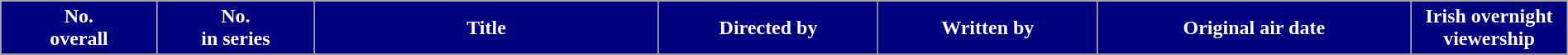<table class="wikitable plainrowheaders" style="width:100%; margin:auto;">
<tr style="color:white" align="center">
<th scope="col" style="background:navy; width:10%">No.<br>overall</th>
<th scope="col" style="background:navy; width:10%">No.<br>in series</th>
<th scope="col" style="background:navy; width:22%">Title</th>
<th scope="col" style="background:navy; width:14%">Directed by</th>
<th scope="col" style="background:navy; width:14%">Written by</th>
<th scope="col" style="background:navy; width:20%">Original air date</th>
<th scope="col" style="background:navy; width:20%">Irish overnight viewership</th>
</tr>
<tr>
</tr>
</table>
